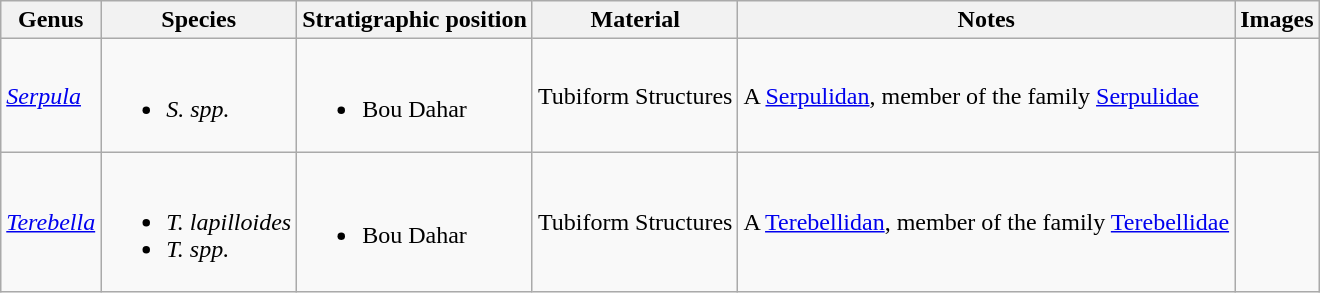<table class="wikitable">
<tr>
<th>Genus</th>
<th>Species</th>
<th>Stratigraphic position</th>
<th>Material</th>
<th>Notes</th>
<th>Images</th>
</tr>
<tr>
<td><em><a href='#'>Serpula</a></em></td>
<td><br><ul><li><em>S. spp.</em></li></ul></td>
<td><br><ul><li>Bou Dahar</li></ul></td>
<td>Tubiform Structures</td>
<td>A <a href='#'>Serpulidan</a>, member of the family <a href='#'>Serpulidae</a></td>
<td></td>
</tr>
<tr>
<td><em><a href='#'>Terebella</a></em></td>
<td><br><ul><li><em>T. lapilloides</em></li><li><em>T. spp.</em></li></ul></td>
<td><br><ul><li>Bou Dahar</li></ul></td>
<td>Tubiform Structures</td>
<td>A <a href='#'>Terebellidan</a>, member of the family <a href='#'>Terebellidae</a></td>
<td></td>
</tr>
</table>
